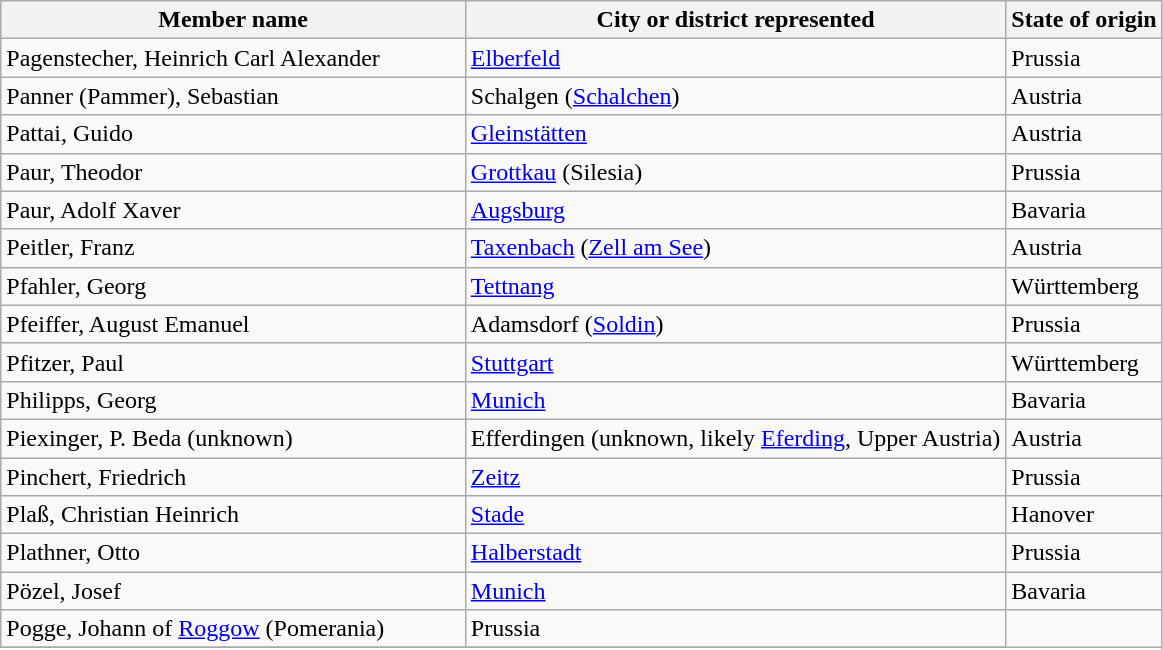<table class="wikitable">
<tr>
<th width="40%">Member name</th>
<th>City or district represented</th>
<th>State of origin</th>
</tr>
<tr>
<td>Pagenstecher, Heinrich Carl Alexander</td>
<td><a href='#'>Elberfeld</a></td>
<td>Prussia</td>
</tr>
<tr>
<td>Panner (Pammer), Sebastian</td>
<td>Schalgen (<a href='#'>Schalchen</a>)</td>
<td>Austria</td>
</tr>
<tr>
<td>Pattai, Guido</td>
<td><a href='#'>Gleinstätten</a></td>
<td>Austria</td>
</tr>
<tr>
<td>Paur, Theodor</td>
<td><a href='#'>Grottkau</a> (Silesia)</td>
<td>Prussia</td>
</tr>
<tr>
<td>Paur, Adolf Xaver</td>
<td><a href='#'>Augsburg</a></td>
<td>Bavaria</td>
</tr>
<tr>
<td>Peitler, Franz</td>
<td><a href='#'>Taxenbach</a> (<a href='#'>Zell am See</a>)</td>
<td>Austria</td>
</tr>
<tr>
<td>Pfahler, Georg</td>
<td><a href='#'>Tettnang</a></td>
<td>Württemberg</td>
</tr>
<tr>
<td>Pfeiffer, August Emanuel</td>
<td>Adamsdorf (<a href='#'>Soldin</a>)</td>
<td>Prussia</td>
</tr>
<tr>
<td>Pfitzer, Paul</td>
<td><a href='#'>Stuttgart</a></td>
<td>Württemberg</td>
</tr>
<tr>
<td>Philipps, Georg</td>
<td><a href='#'>Munich</a></td>
<td>Bavaria</td>
</tr>
<tr>
<td>Piexinger, P. Beda (unknown)</td>
<td>Efferdingen (unknown, likely <a href='#'>Eferding</a>, Upper Austria)</td>
<td>Austria</td>
</tr>
<tr>
<td>Pinchert, Friedrich</td>
<td><a href='#'>Zeitz</a></td>
<td>Prussia</td>
</tr>
<tr>
<td>Plaß, Christian Heinrich</td>
<td><a href='#'>Stade</a></td>
<td>Hanover</td>
</tr>
<tr>
<td>Plathner, Otto</td>
<td><a href='#'>Halberstadt</a></td>
<td>Prussia</td>
</tr>
<tr>
<td>Pözel, Josef</td>
<td><a href='#'>Munich</a></td>
<td>Bavaria</td>
</tr>
<tr>
<td>Pogge, Johann of <a href='#'>Roggow</a> (Pomerania)</td>
<td>Prussia</td>
</tr>
<tr>
</tr>
</table>
